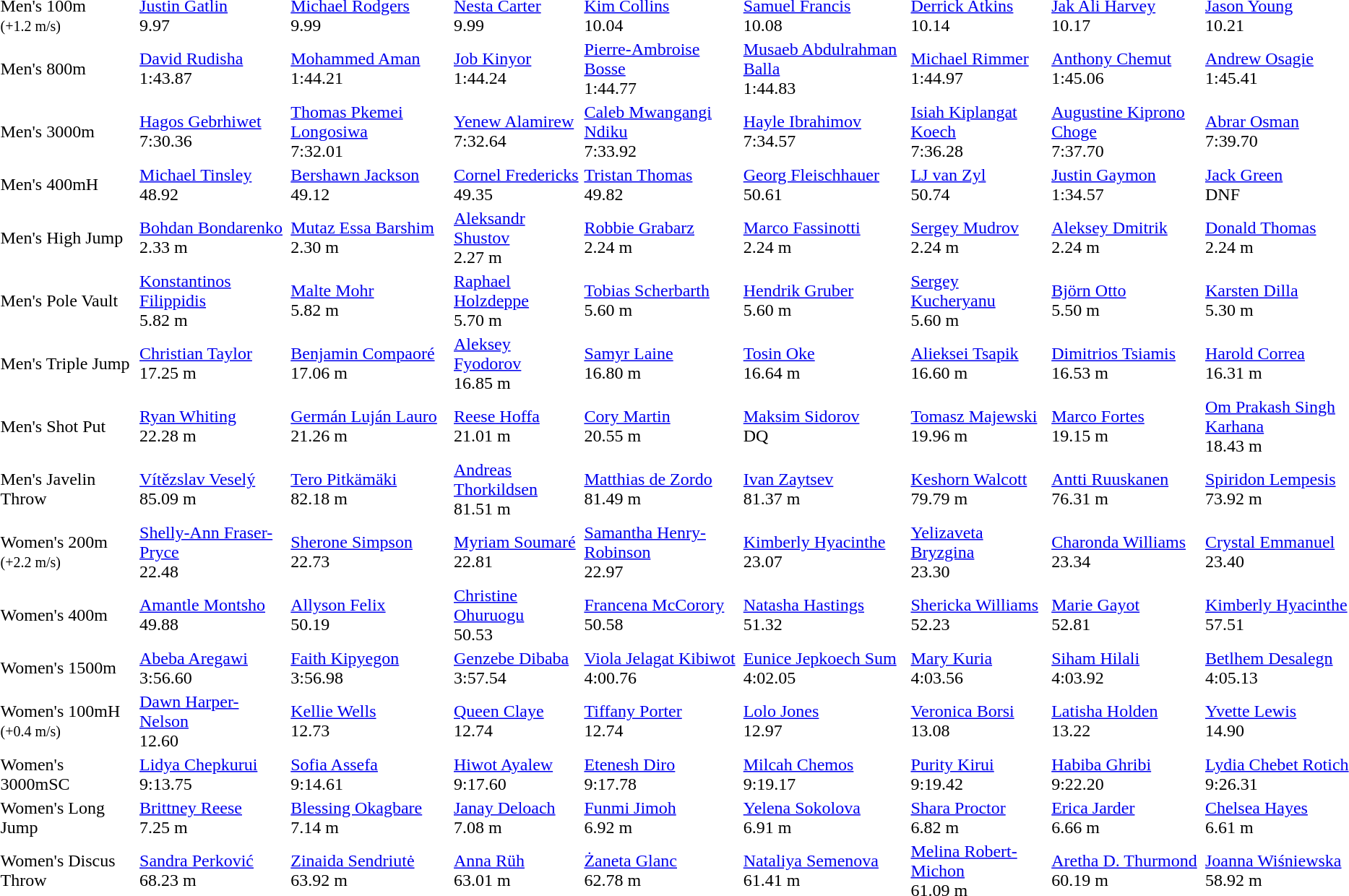<table>
<tr>
<td>Men's 100m<br><small>(+1.2 m/s)</small></td>
<td><a href='#'>Justin Gatlin</a><br>  9.97</td>
<td><a href='#'>Michael Rodgers</a><br>  9.99</td>
<td><a href='#'>Nesta Carter</a><br>  9.99</td>
<td><a href='#'>Kim Collins</a><br>  10.04</td>
<td><a href='#'>Samuel Francis</a><br>  10.08</td>
<td><a href='#'>Derrick Atkins</a><br>  10.14</td>
<td><a href='#'>Jak Ali Harvey</a><br>  10.17</td>
<td><a href='#'>Jason Young</a><br>  10.21</td>
</tr>
<tr>
<td>Men's 800m</td>
<td><a href='#'>David Rudisha</a><br>  1:43.87</td>
<td><a href='#'>Mohammed Aman</a><br>  1:44.21</td>
<td><a href='#'>Job Kinyor</a><br>  1:44.24</td>
<td><a href='#'>Pierre-Ambroise Bosse</a><br>  1:44.77</td>
<td><a href='#'>Musaeb Abdulrahman Balla</a><br>  1:44.83</td>
<td><a href='#'>Michael Rimmer</a><br>  1:44.97</td>
<td><a href='#'>Anthony Chemut</a><br>  1:45.06</td>
<td><a href='#'>Andrew Osagie</a><br>  1:45.41</td>
</tr>
<tr>
<td>Men's 3000m</td>
<td><a href='#'>Hagos Gebrhiwet</a><br>  7:30.36</td>
<td><a href='#'>Thomas Pkemei Longosiwa</a><br>  7:32.01</td>
<td><a href='#'>Yenew Alamirew</a><br>  7:32.64</td>
<td><a href='#'>Caleb Mwangangi Ndiku</a><br>  7:33.92</td>
<td><a href='#'>Hayle Ibrahimov</a><br>  7:34.57</td>
<td><a href='#'>Isiah Kiplangat Koech</a><br>  7:36.28</td>
<td><a href='#'>Augustine Kiprono Choge</a><br>  7:37.70</td>
<td><a href='#'>Abrar Osman</a><br>  7:39.70</td>
</tr>
<tr>
<td>Men's 400mH</td>
<td><a href='#'>Michael Tinsley</a><br>  48.92</td>
<td><a href='#'>Bershawn Jackson</a><br>  49.12</td>
<td><a href='#'>Cornel Fredericks</a><br>  49.35</td>
<td><a href='#'>Tristan Thomas</a><br>  49.82</td>
<td><a href='#'>Georg Fleischhauer</a><br>  50.61</td>
<td><a href='#'>LJ van Zyl</a><br>  50.74</td>
<td><a href='#'>Justin Gaymon</a><br>  1:34.57</td>
<td><a href='#'>Jack Green</a><br>  DNF</td>
</tr>
<tr>
<td>Men's High Jump</td>
<td><a href='#'>Bohdan Bondarenko</a><br>  2.33 m</td>
<td><a href='#'>Mutaz Essa Barshim</a><br>  2.30 m</td>
<td><a href='#'>Aleksandr Shustov</a><br>  2.27 m</td>
<td><a href='#'>Robbie Grabarz</a><br>  2.24 m</td>
<td><a href='#'>Marco Fassinotti</a><br>  2.24 m</td>
<td><a href='#'>Sergey Mudrov</a><br>  2.24 m</td>
<td><a href='#'>Aleksey Dmitrik</a><br>  2.24 m</td>
<td><a href='#'>Donald Thomas</a><br>  2.24 m</td>
</tr>
<tr>
<td>Men's Pole Vault</td>
<td><a href='#'>Konstantinos Filippidis</a><br>  5.82 m</td>
<td><a href='#'>Malte Mohr</a><br>  5.82 m</td>
<td><a href='#'>Raphael Holzdeppe</a><br>  5.70 m</td>
<td><a href='#'>Tobias Scherbarth</a><br>  5.60 m</td>
<td><a href='#'>Hendrik Gruber</a><br>  5.60 m</td>
<td><a href='#'>Sergey Kucheryanu</a><br>  5.60 m</td>
<td><a href='#'>Björn Otto</a><br>  5.50 m</td>
<td><a href='#'>Karsten Dilla</a><br>  5.30 m</td>
</tr>
<tr>
<td>Men's Triple Jump</td>
<td><a href='#'>Christian Taylor</a><br>  17.25 m</td>
<td><a href='#'>Benjamin Compaoré</a><br>  17.06 m</td>
<td><a href='#'>Aleksey Fyodorov</a><br>  16.85 m</td>
<td><a href='#'>Samyr Laine</a><br>  16.80 m</td>
<td><a href='#'>Tosin Oke</a><br>  16.64 m</td>
<td><a href='#'>Alieksei Tsapik</a><br>  16.60 m</td>
<td><a href='#'>Dimitrios Tsiamis</a><br>  16.53 m</td>
<td><a href='#'>Harold Correa</a><br>  16.31 m</td>
</tr>
<tr>
<td>Men's Shot Put</td>
<td><a href='#'>Ryan Whiting</a><br>  22.28 m</td>
<td><a href='#'>Germán Luján Lauro</a><br>  21.26 m</td>
<td><a href='#'>Reese Hoffa</a><br>  21.01 m</td>
<td><a href='#'>Cory Martin</a><br>  20.55 m</td>
<td><a href='#'>Maksim Sidorov</a><br>  DQ</td>
<td><a href='#'>Tomasz Majewski</a><br>  19.96 m</td>
<td><a href='#'>Marco Fortes</a><br>  19.15 m</td>
<td><a href='#'>Om Prakash Singh Karhana</a><br>  18.43 m</td>
</tr>
<tr>
<td>Men's Javelin Throw</td>
<td><a href='#'>Vítězslav Veselý</a><br>  85.09 m</td>
<td><a href='#'>Tero Pitkämäki</a><br>  82.18 m</td>
<td><a href='#'>Andreas Thorkildsen</a><br>  81.51 m</td>
<td><a href='#'>Matthias de Zordo</a><br>  81.49 m</td>
<td><a href='#'>Ivan Zaytsev</a><br>  81.37 m</td>
<td><a href='#'>Keshorn Walcott</a><br>  79.79 m</td>
<td><a href='#'>Antti Ruuskanen</a><br>  76.31 m</td>
<td><a href='#'>Spiridon Lempesis</a><br>  73.92 m</td>
</tr>
<tr>
<td>Women's 200m<br><small>(+2.2 m/s)</small></td>
<td><a href='#'>Shelly-Ann Fraser-Pryce</a><br>  22.48</td>
<td><a href='#'>Sherone Simpson</a><br>  22.73</td>
<td><a href='#'>Myriam Soumaré</a><br>  22.81</td>
<td><a href='#'>Samantha Henry-Robinson</a><br>  22.97</td>
<td><a href='#'>Kimberly Hyacinthe</a><br>  23.07</td>
<td><a href='#'>Yelizaveta Bryzgina</a><br>  23.30</td>
<td><a href='#'>Charonda Williams</a><br>  23.34</td>
<td><a href='#'>Crystal Emmanuel</a><br>  23.40</td>
</tr>
<tr>
<td>Women's 400m</td>
<td><a href='#'>Amantle Montsho</a><br>  49.88</td>
<td><a href='#'>Allyson Felix</a><br>  50.19</td>
<td><a href='#'>Christine Ohuruogu</a><br>  50.53</td>
<td><a href='#'>Francena McCorory</a><br>  50.58</td>
<td><a href='#'>Natasha Hastings</a><br>  51.32</td>
<td><a href='#'>Shericka Williams</a><br>  52.23</td>
<td><a href='#'>Marie Gayot</a><br>  52.81</td>
<td><a href='#'>Kimberly Hyacinthe</a><br>  57.51</td>
</tr>
<tr>
<td>Women's 1500m</td>
<td><a href='#'>Abeba Aregawi</a><br>  3:56.60</td>
<td><a href='#'>Faith Kipyegon</a><br>  3:56.98</td>
<td><a href='#'>Genzebe Dibaba</a><br>  3:57.54</td>
<td><a href='#'>Viola Jelagat Kibiwot</a><br>  4:00.76</td>
<td><a href='#'>Eunice Jepkoech Sum</a><br>  4:02.05</td>
<td><a href='#'>Mary Kuria</a><br>  4:03.56</td>
<td><a href='#'>Siham Hilali</a><br>  4:03.92</td>
<td><a href='#'>Betlhem Desalegn</a><br>  4:05.13</td>
</tr>
<tr>
<td>Women's 100mH<br><small>(+0.4 m/s)</small></td>
<td><a href='#'>Dawn Harper-Nelson</a><br>  12.60</td>
<td><a href='#'>Kellie Wells</a><br>  12.73</td>
<td><a href='#'>Queen Claye</a><br>  12.74</td>
<td><a href='#'>Tiffany Porter</a><br>  12.74</td>
<td><a href='#'>Lolo Jones</a><br>  12.97</td>
<td><a href='#'>Veronica Borsi</a><br>  13.08</td>
<td><a href='#'>Latisha Holden</a><br>  13.22</td>
<td><a href='#'>Yvette Lewis</a><br>  14.90</td>
</tr>
<tr>
<td>Women's 3000mSC</td>
<td><a href='#'>Lidya Chepkurui</a><br>  9:13.75</td>
<td><a href='#'>Sofia Assefa</a><br>  9:14.61</td>
<td><a href='#'>Hiwot Ayalew</a><br>  9:17.60</td>
<td><a href='#'>Etenesh Diro</a><br>  9:17.78</td>
<td><a href='#'>Milcah Chemos</a><br>  9:19.17</td>
<td><a href='#'>Purity Kirui</a><br>  9:19.42</td>
<td><a href='#'>Habiba Ghribi</a><br>  9:22.20</td>
<td><a href='#'>Lydia Chebet Rotich</a><br>  9:26.31</td>
</tr>
<tr>
<td>Women's Long Jump</td>
<td><a href='#'>Brittney Reese</a><br>  7.25 m</td>
<td><a href='#'>Blessing Okagbare</a><br>  7.14 m</td>
<td><a href='#'>Janay Deloach</a><br>  7.08 m</td>
<td><a href='#'>Funmi Jimoh</a><br>  6.92 m</td>
<td><a href='#'>Yelena Sokolova</a><br>  6.91 m</td>
<td><a href='#'>Shara Proctor</a><br>  6.82 m</td>
<td><a href='#'>Erica Jarder</a><br>  6.66 m</td>
<td><a href='#'>Chelsea Hayes</a><br>  6.61 m</td>
</tr>
<tr>
<td>Women's Discus Throw</td>
<td><a href='#'>Sandra Perković</a><br>  68.23 m</td>
<td><a href='#'>Zinaida Sendriutė</a><br>  63.92 m</td>
<td><a href='#'>Anna Rüh</a><br>  63.01 m</td>
<td><a href='#'>Żaneta Glanc</a><br>  62.78 m</td>
<td><a href='#'>Nataliya Semenova</a><br>  61.41 m</td>
<td><a href='#'>Melina Robert-Michon</a><br>  61.09 m</td>
<td><a href='#'>Aretha D. Thurmond</a><br>  60.19 m</td>
<td><a href='#'>Joanna Wiśniewska</a><br>  58.92 m</td>
</tr>
</table>
